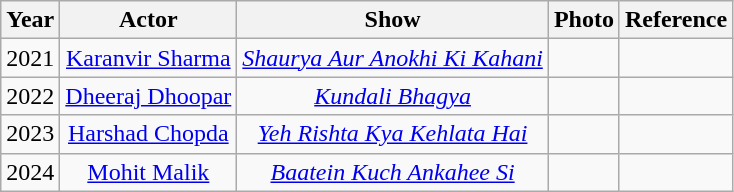<table class="wikitable sortable" style="text-align:center;">
<tr>
<th>Year</th>
<th>Actor</th>
<th>Show</th>
<th>Photo</th>
<th>Reference</th>
</tr>
<tr>
<td>2021</td>
<td><a href='#'>Karanvir Sharma</a></td>
<td><em><a href='#'>Shaurya Aur Anokhi Ki Kahani</a></em></td>
<td></td>
<td></td>
</tr>
<tr>
<td>2022</td>
<td><a href='#'>Dheeraj Dhoopar</a></td>
<td><em><a href='#'>Kundali Bhagya</a></em></td>
<td></td>
<td></td>
</tr>
<tr>
<td>2023</td>
<td><a href='#'>Harshad Chopda</a></td>
<td><em><a href='#'>Yeh Rishta Kya Kehlata Hai</a></em></td>
<td></td>
<td></td>
</tr>
<tr>
<td>2024</td>
<td><a href='#'>Mohit Malik</a></td>
<td><em><a href='#'>Baatein Kuch Ankahee Si</a></em></td>
<td></td>
<td></td>
</tr>
</table>
